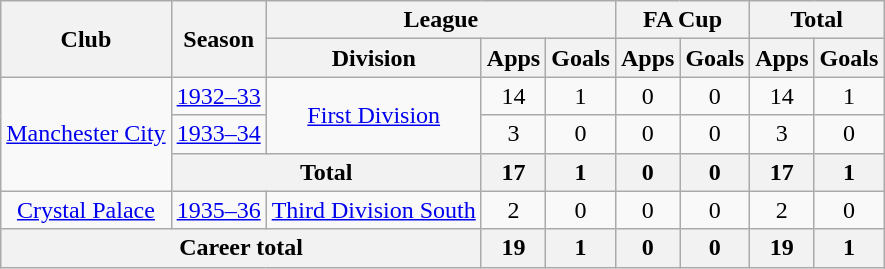<table class="wikitable" style="text-align: center;">
<tr>
<th rowspan="2">Club</th>
<th rowspan="2">Season</th>
<th colspan="3">League</th>
<th colspan="2">FA Cup</th>
<th colspan="2">Total</th>
</tr>
<tr>
<th>Division</th>
<th>Apps</th>
<th>Goals</th>
<th>Apps</th>
<th>Goals</th>
<th>Apps</th>
<th>Goals</th>
</tr>
<tr>
<td rowspan="3"><a href='#'>Manchester City</a></td>
<td><a href='#'>1932–33</a></td>
<td rowspan="2"><a href='#'>First Division</a></td>
<td>14</td>
<td>1</td>
<td>0</td>
<td>0</td>
<td>14</td>
<td>1</td>
</tr>
<tr>
<td><a href='#'>1933–34</a></td>
<td>3</td>
<td>0</td>
<td>0</td>
<td>0</td>
<td>3</td>
<td>0</td>
</tr>
<tr>
<th colspan="2">Total</th>
<th>17</th>
<th>1</th>
<th>0</th>
<th>0</th>
<th>17</th>
<th>1</th>
</tr>
<tr>
<td><a href='#'>Crystal Palace</a></td>
<td><a href='#'>1935–36</a></td>
<td><a href='#'>Third Division South</a></td>
<td>2</td>
<td>0</td>
<td>0</td>
<td>0</td>
<td>2</td>
<td>0</td>
</tr>
<tr>
<th colspan="3">Career total</th>
<th>19</th>
<th>1</th>
<th>0</th>
<th>0</th>
<th>19</th>
<th>1</th>
</tr>
</table>
